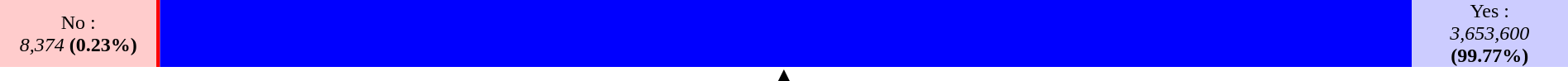<table width="100%" cellspacing="0" cellpadding="0" style="text-align: center;">
<tr>
<td width="10%" style="background-color: #fcc;">No :<br> <em>8,374</em> <strong>(0.23%)</strong></td>
<td width="8" style="background-color: Red;"></td>
<td width="3569" style="background-color: Blue;"></td>
<td width="10%" style="background-color: #ccf;">Yes :<br> <em>3,653,600</em> <strong>(99.77%)</strong></td>
</tr>
<tr>
<td colspan="4" style="text-align: center; line-height: 80%;"><strong>▲</strong></td>
</tr>
</table>
